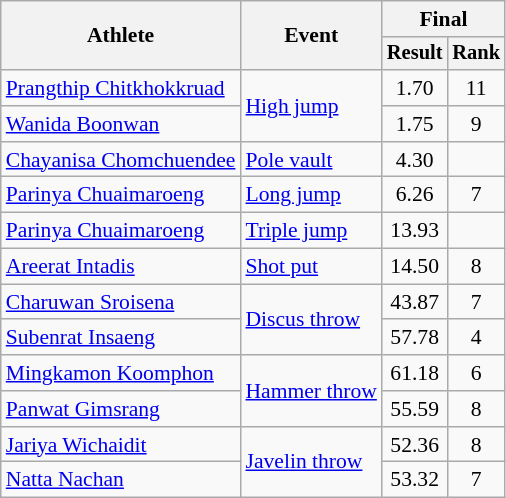<table class="wikitable" style="font-size:90%">
<tr>
<th rowspan="2">Athlete</th>
<th rowspan="2">Event</th>
<th colspan="2">Final</th>
</tr>
<tr style="font-size:95%">
<th>Result</th>
<th>Rank</th>
</tr>
<tr align=center>
<td align=left><a href='#'>Prangthip Chitkhokkruad</a></td>
<td style="text-align:left;" rowspan="2"><a href='#'>High jump</a></td>
<td>1.70</td>
<td>11</td>
</tr>
<tr align=center>
<td align=left><a href='#'>Wanida Boonwan</a></td>
<td>1.75</td>
<td>9</td>
</tr>
<tr align=center>
<td align=left><a href='#'>Chayanisa Chomchuendee</a></td>
<td style="text-align:left;"><a href='#'>Pole vault</a></td>
<td>4.30</td>
<td></td>
</tr>
<tr align=center>
<td align=left><a href='#'>Parinya Chuaimaroeng</a></td>
<td style="text-align:left;"><a href='#'>Long jump</a></td>
<td>6.26</td>
<td>7</td>
</tr>
<tr align=center>
<td align=left><a href='#'>Parinya Chuaimaroeng</a></td>
<td style="text-align:left;"><a href='#'>Triple jump</a></td>
<td>13.93</td>
<td></td>
</tr>
<tr align=center>
<td align=left><a href='#'>Areerat Intadis</a></td>
<td style="text-align:left;"><a href='#'>Shot put</a></td>
<td>14.50</td>
<td>8</td>
</tr>
<tr align=center>
<td align=left><a href='#'>Charuwan Sroisena</a></td>
<td style="text-align:left;" rowspan="2"><a href='#'>Discus throw</a></td>
<td>43.87</td>
<td>7</td>
</tr>
<tr align=center>
<td align=left><a href='#'>Subenrat Insaeng</a></td>
<td>57.78</td>
<td>4</td>
</tr>
<tr align=center>
<td align=left><a href='#'>Mingkamon Koomphon</a></td>
<td style="text-align:left;" rowspan="2"><a href='#'>Hammer throw</a></td>
<td>61.18</td>
<td>6</td>
</tr>
<tr align=center>
<td align=left><a href='#'>Panwat Gimsrang</a></td>
<td>55.59</td>
<td>8</td>
</tr>
<tr align=center>
<td align=left><a href='#'>Jariya Wichaidit</a></td>
<td style="text-align:left;" rowspan="2"><a href='#'>Javelin throw</a></td>
<td>52.36</td>
<td>8</td>
</tr>
<tr align=center>
<td align=left><a href='#'>Natta Nachan</a></td>
<td>53.32</td>
<td>7</td>
</tr>
</table>
